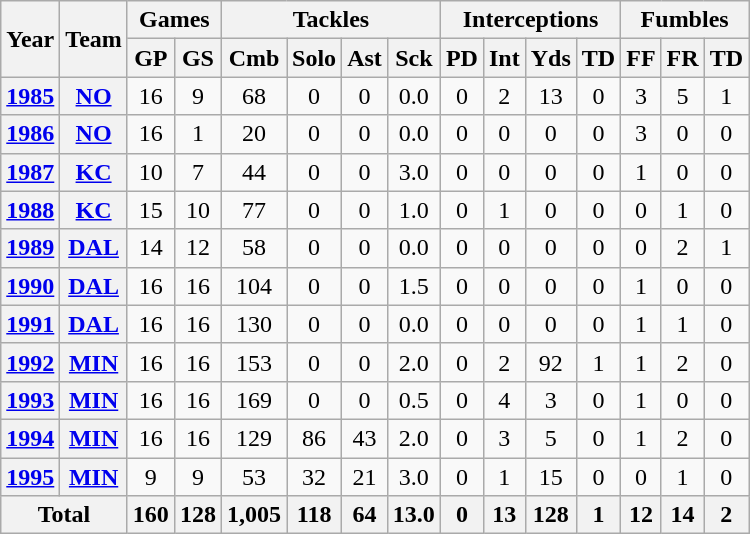<table class="wikitable" style="text-align:center;">
<tr>
<th rowspan="2">Year</th>
<th rowspan="2">Team</th>
<th colspan="2">Games</th>
<th colspan="4">Tackles</th>
<th colspan="4">Interceptions</th>
<th colspan="3">Fumbles</th>
</tr>
<tr>
<th>GP</th>
<th>GS</th>
<th>Cmb</th>
<th>Solo</th>
<th>Ast</th>
<th>Sck</th>
<th>PD</th>
<th>Int</th>
<th>Yds</th>
<th>TD</th>
<th>FF</th>
<th>FR</th>
<th>TD</th>
</tr>
<tr>
<th><a href='#'>1985</a></th>
<th><a href='#'>NO</a></th>
<td>16</td>
<td>9</td>
<td>68</td>
<td>0</td>
<td>0</td>
<td>0.0</td>
<td>0</td>
<td>2</td>
<td>13</td>
<td>0</td>
<td>3</td>
<td>5</td>
<td>1</td>
</tr>
<tr>
<th><a href='#'>1986</a></th>
<th><a href='#'>NO</a></th>
<td>16</td>
<td>1</td>
<td>20</td>
<td>0</td>
<td>0</td>
<td>0.0</td>
<td>0</td>
<td>0</td>
<td>0</td>
<td>0</td>
<td>3</td>
<td>0</td>
<td>0</td>
</tr>
<tr>
<th><a href='#'>1987</a></th>
<th><a href='#'>KC</a></th>
<td>10</td>
<td>7</td>
<td>44</td>
<td>0</td>
<td>0</td>
<td>3.0</td>
<td>0</td>
<td>0</td>
<td>0</td>
<td>0</td>
<td>1</td>
<td>0</td>
<td>0</td>
</tr>
<tr>
<th><a href='#'>1988</a></th>
<th><a href='#'>KC</a></th>
<td>15</td>
<td>10</td>
<td>77</td>
<td>0</td>
<td>0</td>
<td>1.0</td>
<td>0</td>
<td>1</td>
<td>0</td>
<td>0</td>
<td>0</td>
<td>1</td>
<td>0</td>
</tr>
<tr>
<th><a href='#'>1989</a></th>
<th><a href='#'>DAL</a></th>
<td>14</td>
<td>12</td>
<td>58</td>
<td>0</td>
<td>0</td>
<td>0.0</td>
<td>0</td>
<td>0</td>
<td>0</td>
<td>0</td>
<td>0</td>
<td>2</td>
<td>1</td>
</tr>
<tr>
<th><a href='#'>1990</a></th>
<th><a href='#'>DAL</a></th>
<td>16</td>
<td>16</td>
<td>104</td>
<td>0</td>
<td>0</td>
<td>1.5</td>
<td>0</td>
<td>0</td>
<td>0</td>
<td>0</td>
<td>1</td>
<td>0</td>
<td>0</td>
</tr>
<tr>
<th><a href='#'>1991</a></th>
<th><a href='#'>DAL</a></th>
<td>16</td>
<td>16</td>
<td>130</td>
<td>0</td>
<td>0</td>
<td>0.0</td>
<td>0</td>
<td>0</td>
<td>0</td>
<td>0</td>
<td>1</td>
<td>1</td>
<td>0</td>
</tr>
<tr>
<th><a href='#'>1992</a></th>
<th><a href='#'>MIN</a></th>
<td>16</td>
<td>16</td>
<td>153</td>
<td>0</td>
<td>0</td>
<td>2.0</td>
<td>0</td>
<td>2</td>
<td>92</td>
<td>1</td>
<td>1</td>
<td>2</td>
<td>0</td>
</tr>
<tr>
<th><a href='#'>1993</a></th>
<th><a href='#'>MIN</a></th>
<td>16</td>
<td>16</td>
<td>169</td>
<td>0</td>
<td>0</td>
<td>0.5</td>
<td>0</td>
<td>4</td>
<td>3</td>
<td>0</td>
<td>1</td>
<td>0</td>
<td>0</td>
</tr>
<tr>
<th><a href='#'>1994</a></th>
<th><a href='#'>MIN</a></th>
<td>16</td>
<td>16</td>
<td>129</td>
<td>86</td>
<td>43</td>
<td>2.0</td>
<td>0</td>
<td>3</td>
<td>5</td>
<td>0</td>
<td>1</td>
<td>2</td>
<td>0</td>
</tr>
<tr>
<th><a href='#'>1995</a></th>
<th><a href='#'>MIN</a></th>
<td>9</td>
<td>9</td>
<td>53</td>
<td>32</td>
<td>21</td>
<td>3.0</td>
<td>0</td>
<td>1</td>
<td>15</td>
<td>0</td>
<td>0</td>
<td>1</td>
<td>0</td>
</tr>
<tr>
<th colspan="2">Total</th>
<th>160</th>
<th>128</th>
<th>1,005</th>
<th>118</th>
<th>64</th>
<th>13.0</th>
<th>0</th>
<th>13</th>
<th>128</th>
<th>1</th>
<th>12</th>
<th>14</th>
<th>2</th>
</tr>
</table>
